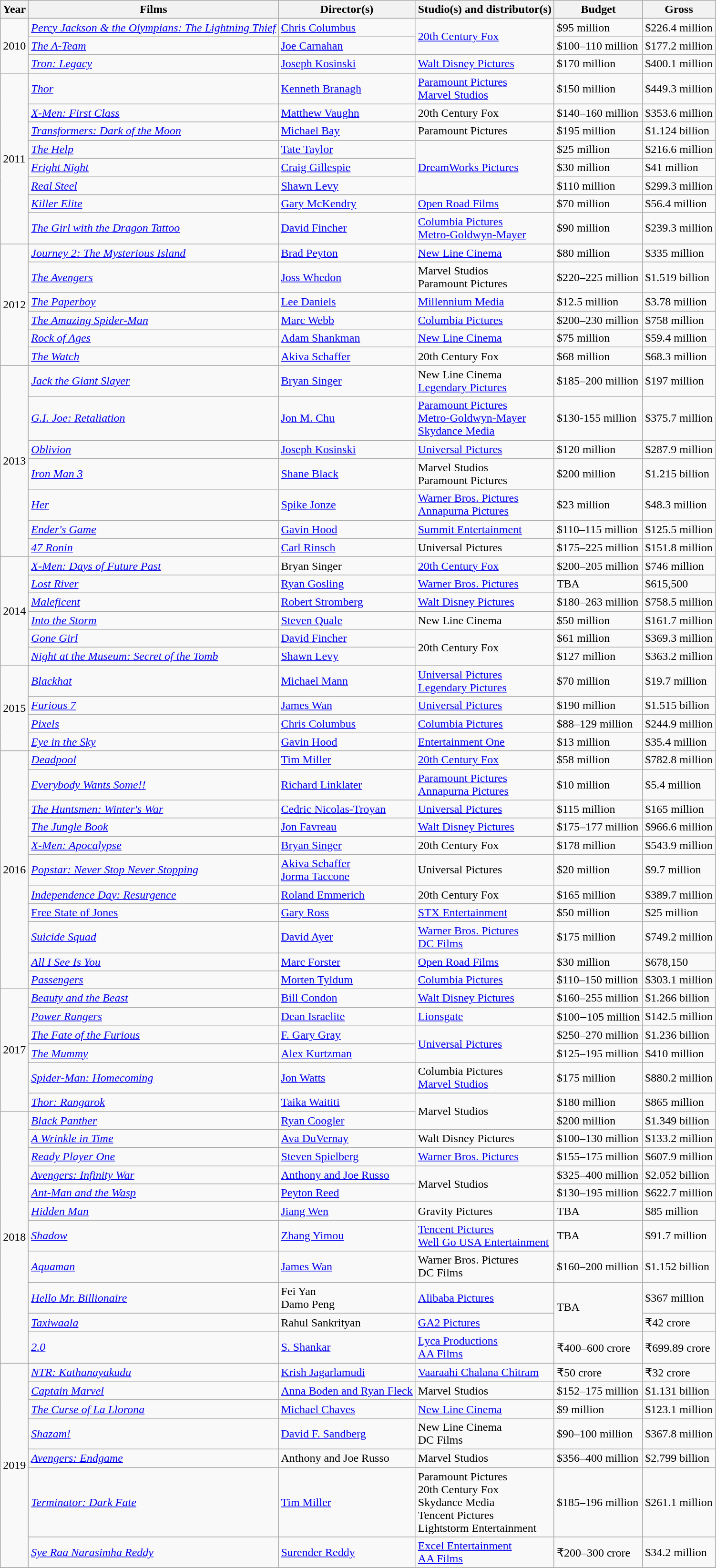<table class="wikitable mw-collapsible">
<tr>
<th>Year</th>
<th>Films</th>
<th>Director(s)</th>
<th>Studio(s) and distributor(s)</th>
<th>Budget</th>
<th>Gross</th>
</tr>
<tr>
<td rowspan="3">2010</td>
<td><em><a href='#'>Percy Jackson & the Olympians: The Lightning Thief</a></em></td>
<td><a href='#'>Chris Columbus</a></td>
<td rowspan="2"><a href='#'>20th Century Fox</a></td>
<td>$95 million</td>
<td>$226.4 million</td>
</tr>
<tr>
<td><a href='#'><em>The A-Team</em></a></td>
<td><a href='#'>Joe Carnahan</a></td>
<td>$100–110 million</td>
<td>$177.2 million</td>
</tr>
<tr>
<td><em><a href='#'>Tron: Legacy</a></em></td>
<td><a href='#'>Joseph Kosinski</a></td>
<td><a href='#'>Walt Disney Pictures</a></td>
<td>$170 million</td>
<td>$400.1 million</td>
</tr>
<tr>
<td rowspan="8">2011</td>
<td><a href='#'><em>Thor</em></a></td>
<td><a href='#'>Kenneth Branagh</a></td>
<td><a href='#'>Paramount Pictures</a><br><a href='#'>Marvel Studios</a></td>
<td>$150 million</td>
<td>$449.3 million</td>
</tr>
<tr>
<td><em><a href='#'>X-Men: First Class</a></em></td>
<td><a href='#'>Matthew Vaughn</a></td>
<td>20th Century Fox</td>
<td>$140–160 million</td>
<td>$353.6 million</td>
</tr>
<tr>
<td><em><a href='#'>Transformers: Dark of the Moon</a></em></td>
<td><a href='#'>Michael Bay</a></td>
<td>Paramount Pictures</td>
<td>$195 million</td>
<td>$1.124 billion</td>
</tr>
<tr>
<td><em><a href='#'>The Help</a></em></td>
<td><a href='#'>Tate Taylor</a></td>
<td rowspan="3"><a href='#'>DreamWorks Pictures</a></td>
<td>$25 million</td>
<td>$216.6 million</td>
</tr>
<tr>
<td><em><a href='#'>Fright Night</a></em></td>
<td><a href='#'>Craig Gillespie</a></td>
<td>$30 million</td>
<td>$41 million</td>
</tr>
<tr>
<td><em><a href='#'>Real Steel</a></em></td>
<td><a href='#'>Shawn Levy</a></td>
<td>$110 million</td>
<td>$299.3 million</td>
</tr>
<tr>
<td><a href='#'><em>Killer Elite</em></a></td>
<td><a href='#'>Gary McKendry</a></td>
<td><a href='#'>Open Road Films</a></td>
<td>$70 million</td>
<td>$56.4 million</td>
</tr>
<tr>
<td><a href='#'><em>The Girl with the Dragon Tattoo</em></a></td>
<td><a href='#'>David Fincher</a></td>
<td><a href='#'>Columbia Pictures</a><br><a href='#'>Metro-Goldwyn-Mayer</a></td>
<td>$90 million</td>
<td>$239.3 million</td>
</tr>
<tr>
<td rowspan="6">2012</td>
<td><em><a href='#'>Journey 2: The Mysterious Island</a></em></td>
<td><a href='#'>Brad Peyton</a></td>
<td><a href='#'>New Line Cinema</a></td>
<td>$80 million</td>
<td>$335 million</td>
</tr>
<tr>
<td><a href='#'><em>The Avengers</em></a></td>
<td><a href='#'>Joss Whedon</a></td>
<td>Marvel Studios<br>Paramount Pictures</td>
<td>$220–225 million</td>
<td>$1.519 billion</td>
</tr>
<tr>
<td><a href='#'><em>The Paperboy</em></a></td>
<td><a href='#'>Lee Daniels</a></td>
<td><a href='#'>Millennium Media</a></td>
<td>$12.5 million</td>
<td>$3.78 million</td>
</tr>
<tr>
<td><a href='#'><em>The Amazing Spider-Man</em></a></td>
<td><a href='#'>Marc Webb</a></td>
<td><a href='#'>Columbia Pictures</a></td>
<td>$200–230 million</td>
<td>$758 million</td>
</tr>
<tr>
<td><a href='#'><em>Rock of Ages</em></a></td>
<td><a href='#'>Adam Shankman</a></td>
<td><a href='#'>New Line Cinema</a></td>
<td>$75 million</td>
<td>$59.4 million</td>
</tr>
<tr>
<td><a href='#'><em>The Watch</em></a></td>
<td><a href='#'>Akiva Schaffer</a></td>
<td>20th Century Fox</td>
<td>$68 million</td>
<td>$68.3 million</td>
</tr>
<tr>
<td rowspan="7">2013</td>
<td><em><a href='#'>Jack the Giant Slayer</a></em></td>
<td><a href='#'>Bryan Singer</a></td>
<td>New Line Cinema<br><a href='#'>Legendary Pictures</a></td>
<td>$185–200 million</td>
<td>$197 million</td>
</tr>
<tr>
<td><em><a href='#'>G.I. Joe: Retaliation</a></em></td>
<td><a href='#'>Jon M. Chu</a></td>
<td><a href='#'>Paramount Pictures</a><br><a href='#'>Metro-Goldwyn-Mayer</a><br><a href='#'>Skydance Media</a></td>
<td>$130-155 million</td>
<td>$375.7 million</td>
</tr>
<tr>
<td><a href='#'><em>Oblivion</em></a></td>
<td><a href='#'>Joseph Kosinski</a></td>
<td><a href='#'>Universal Pictures</a></td>
<td>$120 million</td>
<td>$287.9 million</td>
</tr>
<tr>
<td><em><a href='#'>Iron Man 3</a></em></td>
<td><a href='#'>Shane Black</a></td>
<td>Marvel Studios<br>Paramount Pictures</td>
<td>$200 million</td>
<td>$1.215 billion</td>
</tr>
<tr>
<td><a href='#'><em>Her</em></a></td>
<td><a href='#'>Spike Jonze</a></td>
<td><a href='#'>Warner Bros. Pictures</a><br><a href='#'>Annapurna Pictures</a></td>
<td>$23 million</td>
<td>$48.3 million</td>
</tr>
<tr>
<td><a href='#'><em>Ender's Game</em></a></td>
<td><a href='#'>Gavin Hood</a></td>
<td><a href='#'>Summit Entertainment</a></td>
<td>$110–115 million</td>
<td>$125.5 million</td>
</tr>
<tr>
<td><a href='#'><em>47 Ronin</em></a></td>
<td><a href='#'>Carl Rinsch</a></td>
<td>Universal Pictures</td>
<td>$175–225 million</td>
<td>$151.8 million</td>
</tr>
<tr>
<td rowspan="6">2014</td>
<td><em><a href='#'>X-Men: Days of Future Past</a></em></td>
<td>Bryan Singer</td>
<td><a href='#'>20th Century Fox</a></td>
<td>$200–205 million</td>
<td>$746 million</td>
</tr>
<tr>
<td><em><a href='#'>Lost River</a></em></td>
<td><a href='#'>Ryan Gosling</a></td>
<td><a href='#'>Warner Bros. Pictures</a></td>
<td>TBA</td>
<td>$615,500</td>
</tr>
<tr>
<td><a href='#'><em>Maleficent</em></a></td>
<td><a href='#'>Robert Stromberg</a></td>
<td><a href='#'>Walt Disney Pictures</a></td>
<td>$180–263 million</td>
<td>$758.5 million</td>
</tr>
<tr>
<td><a href='#'><em>Into the Storm</em></a></td>
<td><a href='#'>Steven Quale</a></td>
<td>New Line Cinema</td>
<td>$50 million</td>
<td>$161.7 million</td>
</tr>
<tr>
<td><a href='#'><em>Gone Girl</em></a></td>
<td><a href='#'>David Fincher</a></td>
<td rowspan="2">20th Century Fox</td>
<td>$61 million</td>
<td>$369.3 million</td>
</tr>
<tr>
<td><em><a href='#'>Night at the Museum: Secret of the Tomb</a></em></td>
<td><a href='#'>Shawn Levy</a></td>
<td>$127 million</td>
<td>$363.2 million</td>
</tr>
<tr>
<td rowspan="4">2015</td>
<td><em><a href='#'>Blackhat</a></em></td>
<td><a href='#'>Michael Mann</a></td>
<td><a href='#'>Universal Pictures</a><br><a href='#'>Legendary Pictures</a></td>
<td>$70 million</td>
<td>$19.7 million</td>
</tr>
<tr>
<td><em><a href='#'>Furious 7</a></em></td>
<td><a href='#'>James Wan</a></td>
<td><a href='#'>Universal Pictures</a></td>
<td>$190 million</td>
<td>$1.515 billion</td>
</tr>
<tr>
<td><a href='#'><em>Pixels</em></a></td>
<td><a href='#'>Chris Columbus</a></td>
<td><a href='#'>Columbia Pictures</a></td>
<td>$88–129 million</td>
<td>$244.9 million</td>
</tr>
<tr>
<td><a href='#'><em>Eye in the Sky</em></a></td>
<td><a href='#'>Gavin Hood</a></td>
<td><a href='#'>Entertainment One</a></td>
<td>$13 million</td>
<td>$35.4 million</td>
</tr>
<tr>
<td rowspan="11">2016</td>
<td><a href='#'><em>Deadpool</em></a></td>
<td><a href='#'>Tim Miller</a></td>
<td><a href='#'>20th Century Fox</a></td>
<td>$58 million</td>
<td>$782.8 million</td>
</tr>
<tr>
<td><a href='#'><em>Everybody Wants Some!!</em></a></td>
<td><a href='#'>Richard Linklater</a></td>
<td><a href='#'>Paramount Pictures</a><br><a href='#'>Annapurna Pictures</a></td>
<td>$10 million</td>
<td>$5.4 million</td>
</tr>
<tr>
<td><a href='#'><em>The Huntsmen: Winter's War</em></a></td>
<td><a href='#'>Cedric Nicolas-Troyan</a></td>
<td><a href='#'>Universal Pictures</a></td>
<td>$115 million</td>
<td>$165 million</td>
</tr>
<tr>
<td><a href='#'><em>The Jungle Book</em></a></td>
<td><a href='#'>Jon Favreau</a></td>
<td><a href='#'>Walt Disney Pictures</a></td>
<td>$175–177 million</td>
<td>$966.6 million</td>
</tr>
<tr>
<td><em><a href='#'>X-Men: Apocalypse</a></em></td>
<td><a href='#'>Bryan Singer</a></td>
<td>20th Century Fox</td>
<td>$178 million</td>
<td>$543.9 million</td>
</tr>
<tr>
<td><em><a href='#'>Popstar: Never Stop Never Stopping</a></em></td>
<td><a href='#'>Akiva Schaffer</a><br><a href='#'>Jorma Taccone</a></td>
<td>Universal Pictures</td>
<td>$20 million</td>
<td>$9.7 million</td>
</tr>
<tr>
<td><em><a href='#'>Independence Day: Resurgence</a></em></td>
<td><a href='#'>Roland Emmerich</a></td>
<td>20th Century Fox</td>
<td>$165 million</td>
<td>$389.7 million</td>
</tr>
<tr>
<td><em><a href='#'></em>Free State of Jones<em></a></em></td>
<td><a href='#'>Gary Ross</a></td>
<td><a href='#'>STX Entertainment</a></td>
<td>$50 million</td>
<td>$25 million</td>
</tr>
<tr>
<td><a href='#'><em>Suicide Squad</em></a></td>
<td><a href='#'>David Ayer</a></td>
<td><a href='#'>Warner Bros. Pictures</a><br><a href='#'>DC Films</a></td>
<td>$175 million</td>
<td>$749.2 million</td>
</tr>
<tr>
<td><a href='#'><em>All I See Is You</em></a></td>
<td><a href='#'>Marc Forster</a></td>
<td><a href='#'>Open Road Films</a></td>
<td>$30 million</td>
<td>$678,150</td>
</tr>
<tr>
<td><a href='#'><em>Passengers</em></a></td>
<td><a href='#'>Morten Tyldum</a></td>
<td><a href='#'>Columbia Pictures</a></td>
<td>$110–150 million</td>
<td>$303.1 million</td>
</tr>
<tr>
<td rowspan="6">2017</td>
<td><a href='#'><em>Beauty and the Beast</em></a></td>
<td><a href='#'>Bill Condon</a></td>
<td><a href='#'>Walt Disney Pictures</a></td>
<td>$160–255 million</td>
<td>$1.266 billion</td>
</tr>
<tr>
<td><a href='#'><em>Power Rangers</em></a></td>
<td><a href='#'>Dean Israelite</a></td>
<td><a href='#'>Lionsgate</a></td>
<td>$100‒105 million</td>
<td>$142.5 million</td>
</tr>
<tr>
<td><em><a href='#'>The Fate of the Furious</a></em></td>
<td><a href='#'>F. Gary Gray</a></td>
<td rowspan="2"><a href='#'>Universal Pictures</a></td>
<td>$250–270 million</td>
<td>$1.236 billion</td>
</tr>
<tr>
<td><a href='#'><em>The Mummy</em></a></td>
<td><a href='#'>Alex Kurtzman</a></td>
<td>$125–195 million</td>
<td>$410 million</td>
</tr>
<tr>
<td><em><a href='#'>Spider-Man: Homecoming</a></em></td>
<td><a href='#'>Jon Watts</a></td>
<td>Columbia Pictures<br><a href='#'>Marvel Studios</a></td>
<td>$175 million</td>
<td>$880.2 million</td>
</tr>
<tr>
<td><a href='#'><em>Thor: Rangarok</em></a></td>
<td><a href='#'>Taika Waititi</a></td>
<td rowspan="2">Marvel Studios</td>
<td>$180 million</td>
<td>$865 million</td>
</tr>
<tr>
<td rowspan="11">2018</td>
<td><a href='#'><em>Black Panther</em></a></td>
<td><a href='#'>Ryan Coogler</a></td>
<td>$200 million</td>
<td>$1.349 billion</td>
</tr>
<tr>
<td><a href='#'><em>A Wrinkle in Time</em></a></td>
<td><a href='#'>Ava DuVernay</a></td>
<td>Walt Disney Pictures</td>
<td>$100–130 million</td>
<td>$133.2 million</td>
</tr>
<tr>
<td><a href='#'><em>Ready Player One</em></a></td>
<td><a href='#'>Steven Spielberg</a></td>
<td><a href='#'>Warner Bros. Pictures</a></td>
<td>$155–175 million</td>
<td>$607.9 million</td>
</tr>
<tr>
<td><em><a href='#'>Avengers: Infinity War</a></em></td>
<td><a href='#'>Anthony and Joe Russo</a></td>
<td rowspan="2">Marvel Studios</td>
<td>$325–400 million</td>
<td>$2.052 billion</td>
</tr>
<tr>
<td><em><a href='#'>Ant-Man and the Wasp</a></em></td>
<td><a href='#'>Peyton Reed</a></td>
<td>$130–195 million</td>
<td>$622.7 million</td>
</tr>
<tr>
<td><em><a href='#'>Hidden Man</a></em></td>
<td><a href='#'>Jiang Wen</a></td>
<td>Gravity Pictures</td>
<td>TBA</td>
<td>$85 million</td>
</tr>
<tr>
<td><a href='#'><em>Shadow</em></a></td>
<td><a href='#'>Zhang Yimou</a></td>
<td><a href='#'>Tencent Pictures</a><br><a href='#'>Well Go USA Entertainment</a></td>
<td>TBA</td>
<td>$91.7 million</td>
</tr>
<tr>
<td><a href='#'><em>Aquaman</em></a></td>
<td><a href='#'>James Wan</a></td>
<td>Warner Bros. Pictures<br>DC Films</td>
<td>$160–200 million</td>
<td>$1.152 billion</td>
</tr>
<tr>
<td><em><a href='#'>Hello Mr. Billionaire</a></em></td>
<td>Fei Yan<br>Damo Peng</td>
<td><a href='#'>Alibaba Pictures</a></td>
<td rowspan="2">TBA</td>
<td>$367 million</td>
</tr>
<tr>
<td><em><a href='#'>Taxiwaala</a></em></td>
<td>Rahul Sankrityan</td>
<td><a href='#'>GA2 Pictures</a></td>
<td>₹42 crore</td>
</tr>
<tr>
<td><a href='#'><em>2.0</em></a></td>
<td><a href='#'>S. Shankar</a></td>
<td><a href='#'>Lyca Productions</a><br><a href='#'>AA Films</a></td>
<td>₹400–600 crore</td>
<td>₹699.89 crore</td>
</tr>
<tr>
<td rowspan="7">2019</td>
<td><em><a href='#'>NTR: Kathanayakudu</a></em></td>
<td><a href='#'>Krish Jagarlamudi</a></td>
<td><a href='#'>Vaaraahi Chalana Chitram</a></td>
<td>₹50 crore</td>
<td>₹32 crore</td>
</tr>
<tr>
<td><a href='#'><em>Captain Marvel</em></a></td>
<td><a href='#'>Anna Boden and Ryan Fleck</a></td>
<td>Marvel Studios</td>
<td>$152–175 million</td>
<td>$1.131 billion</td>
</tr>
<tr>
<td><em><a href='#'>The Curse of La Llorona</a></em></td>
<td><a href='#'>Michael Chaves</a></td>
<td><a href='#'>New Line Cinema</a></td>
<td>$9 million</td>
<td>$123.1 million</td>
</tr>
<tr>
<td><a href='#'><em>Shazam!</em></a></td>
<td><a href='#'>David F. Sandberg</a></td>
<td>New Line Cinema<br>DC Films</td>
<td>$90–100 million</td>
<td>$367.8 million</td>
</tr>
<tr>
<td><em><a href='#'>Avengers: Endgame</a></em></td>
<td>Anthony and Joe Russo</td>
<td>Marvel Studios</td>
<td>$356–400 million</td>
<td>$2.799 billion</td>
</tr>
<tr>
<td><em><a href='#'>Terminator: Dark Fate</a></em></td>
<td><a href='#'>Tim Miller</a></td>
<td>Paramount Pictures<br>20th Century Fox<br>Skydance Media<br>Tencent Pictures<br>Lightstorm Entertainment</td>
<td>$185–196 million</td>
<td>$261.1 million</td>
</tr>
<tr>
<td><em><a href='#'>Sye Raa Narasimha Reddy</a></em></td>
<td><a href='#'>Surender Reddy</a></td>
<td><a href='#'>Excel Entertainment</a><br><a href='#'>AA Films</a></td>
<td>₹200–300 crore</td>
<td>$34.2 million</td>
</tr>
<tr>
</tr>
</table>
